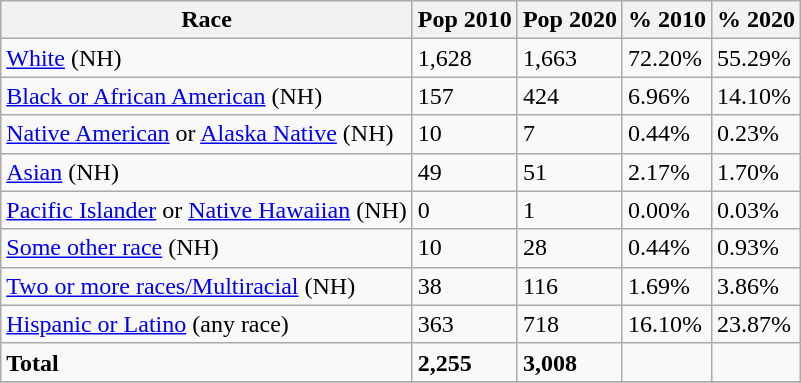<table class="wikitable">
<tr>
<th>Race</th>
<th>Pop 2010</th>
<th>Pop 2020</th>
<th>% 2010</th>
<th>% 2020</th>
</tr>
<tr>
<td><a href='#'>White</a> (NH)</td>
<td>1,628</td>
<td>1,663</td>
<td>72.20%</td>
<td>55.29%</td>
</tr>
<tr>
<td><a href='#'>Black or African American</a> (NH)</td>
<td>157</td>
<td>424</td>
<td>6.96%</td>
<td>14.10%</td>
</tr>
<tr>
<td><a href='#'>Native American</a> or <a href='#'>Alaska Native</a> (NH)</td>
<td>10</td>
<td>7</td>
<td>0.44%</td>
<td>0.23%</td>
</tr>
<tr>
<td><a href='#'>Asian</a> (NH)</td>
<td>49</td>
<td>51</td>
<td>2.17%</td>
<td>1.70%</td>
</tr>
<tr>
<td><a href='#'>Pacific Islander</a> or <a href='#'>Native Hawaiian</a> (NH)</td>
<td>0</td>
<td>1</td>
<td>0.00%</td>
<td>0.03%</td>
</tr>
<tr>
<td><a href='#'>Some other race</a> (NH)</td>
<td>10</td>
<td>28</td>
<td>0.44%</td>
<td>0.93%</td>
</tr>
<tr>
<td><a href='#'>Two or more races/Multiracial</a> (NH)</td>
<td>38</td>
<td>116</td>
<td>1.69%</td>
<td>3.86%</td>
</tr>
<tr>
<td><a href='#'>Hispanic or Latino</a> (any race)</td>
<td>363</td>
<td>718</td>
<td>16.10%</td>
<td>23.87%</td>
</tr>
<tr>
<td><strong>Total</strong></td>
<td><strong>2,255</strong></td>
<td><strong>3,008</strong></td>
<td></td>
<td></td>
</tr>
<tr>
</tr>
</table>
